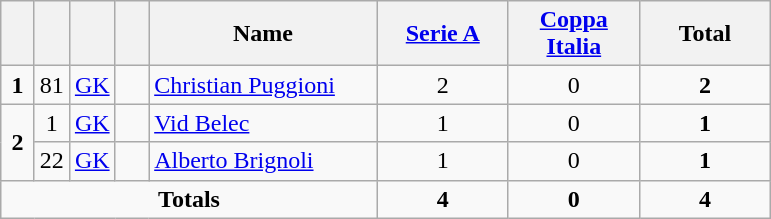<table class="wikitable" style="text-align:center">
<tr>
<th width=15></th>
<th width=15></th>
<th width=15></th>
<th width=15></th>
<th width=145>Name</th>
<th width=80><strong><a href='#'>Serie A</a></strong></th>
<th width=80><strong><a href='#'>Coppa Italia</a></strong></th>
<th width=80>Total</th>
</tr>
<tr>
<td><strong>1</strong></td>
<td>81</td>
<td><a href='#'>GK</a></td>
<td></td>
<td align=left><a href='#'>Christian Puggioni</a></td>
<td>2</td>
<td>0</td>
<td><strong>2</strong></td>
</tr>
<tr>
<td rowspan=2><strong>2</strong></td>
<td>1</td>
<td><a href='#'>GK</a></td>
<td></td>
<td align=left><a href='#'>Vid Belec</a></td>
<td>1</td>
<td>0</td>
<td><strong>1</strong></td>
</tr>
<tr>
<td>22</td>
<td><a href='#'>GK</a></td>
<td></td>
<td align=left><a href='#'>Alberto Brignoli</a></td>
<td>1</td>
<td>0</td>
<td><strong>1</strong></td>
</tr>
<tr>
<td colspan=5><strong>Totals</strong></td>
<td><strong>4</strong></td>
<td><strong>0</strong></td>
<td><strong>4</strong></td>
</tr>
</table>
